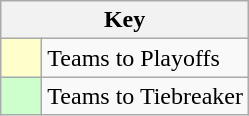<table class="wikitable" style="text-align: center;">
<tr>
<th colspan=2>Key</th>
</tr>
<tr>
<td style="background:#ffffcc; width:20px;"></td>
<td align=left>Teams to Playoffs</td>
</tr>
<tr>
<td style="background:#ccffcc; width:20px;"></td>
<td align=left>Teams to Tiebreaker</td>
</tr>
</table>
